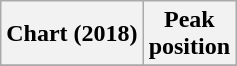<table class="wikitable plainrowheaders">
<tr>
<th scope="col">Chart (2018)</th>
<th scope="col">Peak<br>position</th>
</tr>
<tr>
</tr>
</table>
